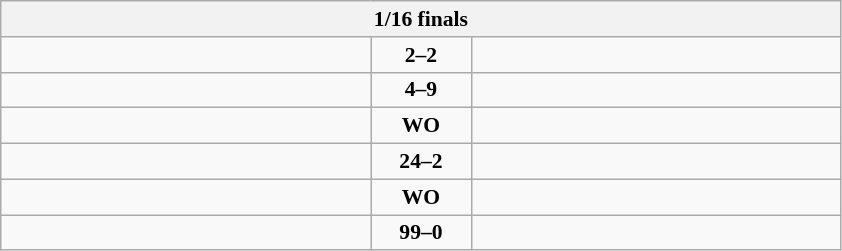<table class="wikitable" style="text-align: center; font-size:90% ">
<tr>
<th colspan=3>1/16 finals</th>
</tr>
<tr>
<td align=left width="240"></td>
<td align=center width="60"><strong>2–2</strong></td>
<td align=left width="240"><strong></strong></td>
</tr>
<tr>
<td align=left></td>
<td align=center><strong>4–9</strong></td>
<td align=left><strong></strong></td>
</tr>
<tr>
<td align=left><strong></strong></td>
<td align=center><strong>WO</strong></td>
<td align=left></td>
</tr>
<tr>
<td align=left><strong></strong></td>
<td align=center><strong>24–2</strong></td>
<td align=left></td>
</tr>
<tr>
<td align=left></td>
<td align=center><strong>WO</strong></td>
<td align=left><strong></strong></td>
</tr>
<tr>
<td align=left><strong></strong></td>
<td align=center><strong>99–0</strong></td>
<td align=left></td>
</tr>
</table>
